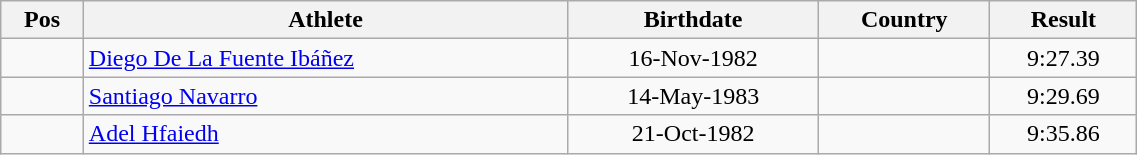<table class="wikitable"  style="text-align:center; width:60%;">
<tr>
<th>Pos</th>
<th>Athlete</th>
<th>Birthdate</th>
<th>Country</th>
<th>Result</th>
</tr>
<tr>
<td align=center></td>
<td align=left><a href='#'>Diego De La Fuente Ibáñez</a></td>
<td>16-Nov-1982</td>
<td align=left></td>
<td>9:27.39</td>
</tr>
<tr>
<td align=center></td>
<td align=left><a href='#'>Santiago Navarro</a></td>
<td>14-May-1983</td>
<td align=left></td>
<td>9:29.69</td>
</tr>
<tr>
<td align=center></td>
<td align=left><a href='#'>Adel Hfaiedh</a></td>
<td>21-Oct-1982</td>
<td align=left></td>
<td>9:35.86</td>
</tr>
</table>
